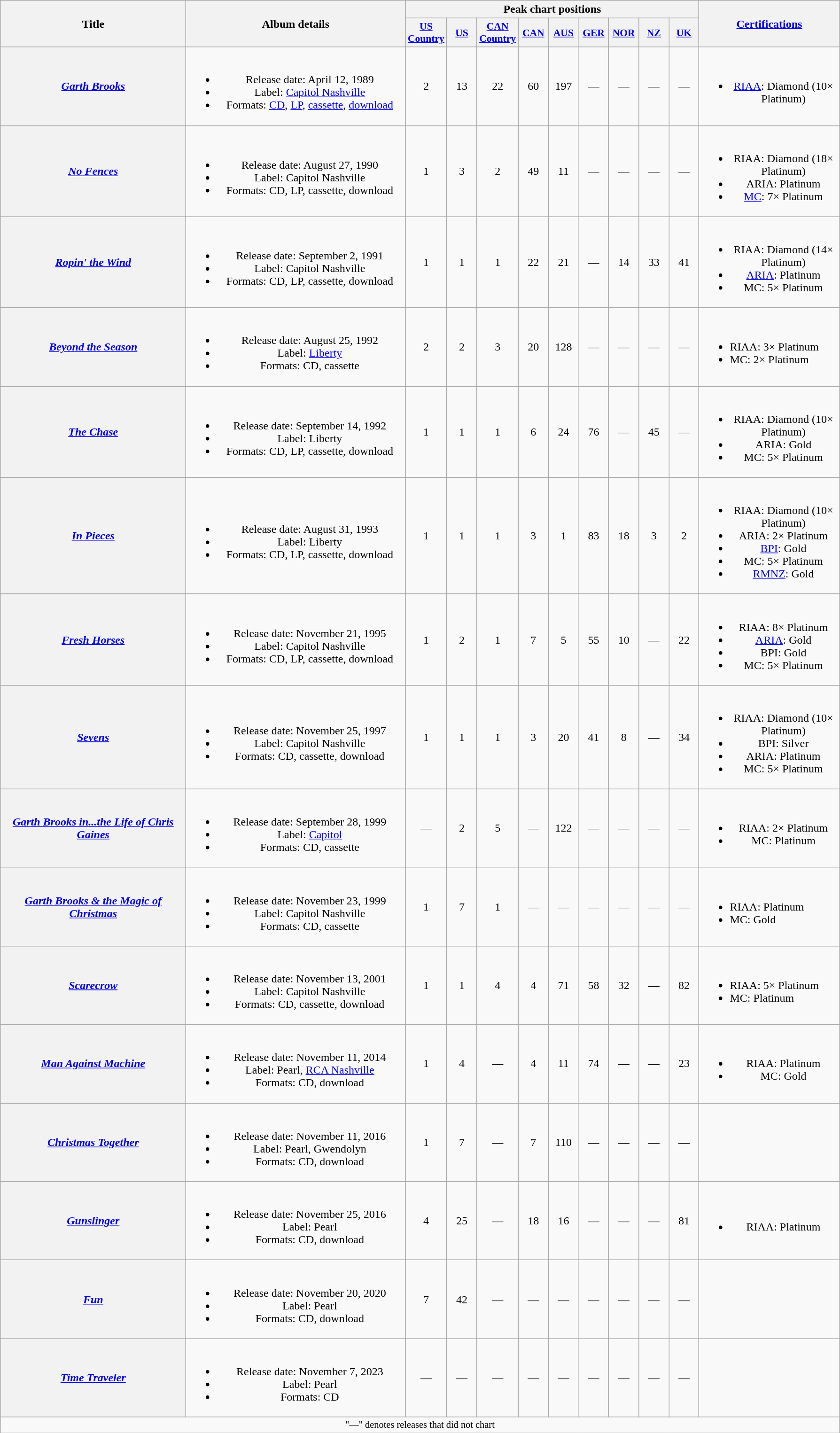<table class="wikitable plainrowheaders" style="text-align:center;">
<tr>
<th rowspan="2" style="width:16em;">Title</th>
<th rowspan="2" style="width:19em;">Album details</th>
<th colspan="9">Peak chart positions</th>
<th rowspan="2" style="width:12em;"><a href='#'>Certifications</a></th>
</tr>
<tr>
<th scope="col" style="width:2.5em;font-size:90%;"><a href='#'>US <br>Country</a><br></th>
<th scope="col" style="width:2.5em;font-size:90%;"><a href='#'>US</a><br></th>
<th scope="col" style="width:2.5em;font-size:90%;"><a href='#'>CAN <br>Country</a><br></th>
<th scope="col" style="width:2.5em;font-size:90%;"><a href='#'>CAN</a><br></th>
<th scope="col" style="width:2.5em;font-size:90%;"><a href='#'>AUS</a><br></th>
<th scope="col" style="width:2.5em;font-size:90%;"><a href='#'>GER</a><br></th>
<th scope="col" style="width:2.5em;font-size:90%;"><a href='#'>NOR</a><br></th>
<th scope="col" style="width:2.5em;font-size:90%;"><a href='#'>NZ</a><br></th>
<th scope="col" style="width:2.5em;font-size:90%;"><a href='#'>UK</a><br></th>
</tr>
<tr>
<th scope="row"><em><a href='#'>Garth Brooks</a></em></th>
<td><br><ul><li>Release date: April 12, 1989</li><li>Label: <a href='#'>Capitol Nashville</a></li><li>Formats: <a href='#'>CD</a>, <a href='#'>LP</a>, <a href='#'>cassette</a>, <a href='#'>download</a></li></ul></td>
<td>2</td>
<td>13</td>
<td>22</td>
<td>60</td>
<td>197</td>
<td>—</td>
<td>—</td>
<td>—</td>
<td>—</td>
<td><br><ul><li><a href='#'>RIAA</a>: Diamond (10× Platinum)</li></ul></td>
</tr>
<tr>
<th scope="row"><em><a href='#'>No Fences</a></em></th>
<td><br><ul><li>Release date: August 27, 1990</li><li>Label: Capitol Nashville</li><li>Formats: CD, LP, cassette, download</li></ul></td>
<td>1</td>
<td>3</td>
<td>2</td>
<td>49</td>
<td>11</td>
<td>—</td>
<td>—</td>
<td>—</td>
<td>—</td>
<td><br><ul><li>RIAA: Diamond (18× Platinum)</li><li>ARIA: Platinum</li><li><a href='#'>MC</a>: 7× Platinum</li></ul></td>
</tr>
<tr>
<th scope="row"><em><a href='#'>Ropin' the Wind</a></em></th>
<td><br><ul><li>Release date: September 2, 1991</li><li>Label: Capitol Nashville</li><li>Formats: CD, LP, cassette, download</li></ul></td>
<td>1</td>
<td>1</td>
<td>1</td>
<td>22</td>
<td>21</td>
<td>—</td>
<td>14</td>
<td>33</td>
<td>41</td>
<td><br><ul><li>RIAA: Diamond (14× Platinum)</li><li><a href='#'>ARIA</a>: Platinum</li><li>MC: 5× Platinum</li></ul></td>
</tr>
<tr>
<th scope="row"><em><a href='#'>Beyond the Season</a></em></th>
<td><br><ul><li>Release date: August 25, 1992</li><li>Label: <a href='#'>Liberty</a></li><li>Formats: CD, cassette</li></ul></td>
<td>2</td>
<td>2</td>
<td>3</td>
<td>20</td>
<td>128</td>
<td>—</td>
<td>—</td>
<td>—</td>
<td>—</td>
<td align="left"><br><ul><li>RIAA: 3× Platinum</li><li>MC: 2× Platinum</li></ul></td>
</tr>
<tr>
<th scope="row"><em><a href='#'>The Chase</a></em></th>
<td><br><ul><li>Release date: September 14, 1992</li><li>Label: Liberty</li><li>Formats: CD, LP, cassette, download</li></ul></td>
<td>1</td>
<td>1</td>
<td>1</td>
<td>6</td>
<td>24</td>
<td>76</td>
<td>—</td>
<td>45</td>
<td>—</td>
<td><br><ul><li>RIAA: Diamond (10× Platinum)</li><li>ARIA: Gold</li><li>MC: 5× Platinum</li></ul></td>
</tr>
<tr>
<th scope="row"><em><a href='#'>In Pieces</a></em></th>
<td><br><ul><li>Release date: August 31, 1993</li><li>Label: Liberty</li><li>Formats: CD, LP, cassette, download</li></ul></td>
<td>1</td>
<td>1</td>
<td>1</td>
<td>3</td>
<td>1</td>
<td>83</td>
<td>18</td>
<td>3</td>
<td>2</td>
<td><br><ul><li>RIAA: Diamond (10× Platinum)</li><li>ARIA: 2× Platinum</li><li><a href='#'>BPI</a>: Gold</li><li>MC: 5× Platinum</li><li><a href='#'>RMNZ</a>: Gold</li></ul></td>
</tr>
<tr>
<th scope="row"><em><a href='#'>Fresh Horses</a></em></th>
<td><br><ul><li>Release date: November 21, 1995</li><li>Label: Capitol Nashville</li><li>Formats: CD, LP, cassette, download</li></ul></td>
<td>1</td>
<td>2</td>
<td>1</td>
<td>7</td>
<td>5</td>
<td>55</td>
<td>10</td>
<td>—</td>
<td>22</td>
<td><br><ul><li>RIAA: 8× Platinum</li><li><a href='#'>ARIA</a>: Gold</li><li>BPI: Gold</li><li>MC: 5× Platinum</li></ul></td>
</tr>
<tr>
<th scope="row"><em><a href='#'>Sevens</a></em></th>
<td><br><ul><li>Release date: November 25, 1997</li><li>Label: Capitol Nashville</li><li>Formats: CD, cassette, download</li></ul></td>
<td>1</td>
<td>1</td>
<td>1</td>
<td>3</td>
<td>20</td>
<td>41</td>
<td>8</td>
<td>—</td>
<td>34</td>
<td><br><ul><li>RIAA: Diamond (10× Platinum)</li><li>BPI: Silver</li><li>ARIA: Platinum</li><li>MC: 5× Platinum</li></ul></td>
</tr>
<tr>
<th scope="row"><em><a href='#'>Garth Brooks in...the Life of Chris Gaines</a></em></th>
<td><br><ul><li>Release date: September 28, 1999</li><li>Label: <a href='#'>Capitol</a></li><li>Formats: CD, cassette</li></ul></td>
<td>—</td>
<td>2</td>
<td>5</td>
<td>—</td>
<td>122</td>
<td>—</td>
<td>—</td>
<td>—</td>
<td>—</td>
<td><br><ul><li>RIAA: 2× Platinum</li><li>MC: Platinum</li></ul></td>
</tr>
<tr>
<th scope="row"><em><a href='#'>Garth Brooks & the Magic of Christmas</a></em></th>
<td><br><ul><li>Release date: November 23, 1999</li><li>Label: Capitol Nashville</li><li>Formats: CD, cassette</li></ul></td>
<td>1</td>
<td>7</td>
<td>1</td>
<td>—</td>
<td>—</td>
<td>—</td>
<td>—</td>
<td>—</td>
<td>—</td>
<td align="left"><br><ul><li>RIAA: Platinum</li><li>MC: Gold</li></ul></td>
</tr>
<tr>
<th scope="row"><em><a href='#'>Scarecrow</a></em></th>
<td><br><ul><li>Release date: November 13, 2001</li><li>Label: Capitol Nashville</li><li>Formats: CD, cassette, download</li></ul></td>
<td>1</td>
<td>1</td>
<td>4</td>
<td>4</td>
<td>71</td>
<td>58</td>
<td>32</td>
<td>—</td>
<td>82</td>
<td align="left"><br><ul><li>RIAA: 5× Platinum</li><li>MC: Platinum</li></ul></td>
</tr>
<tr>
<th scope="row"><em><a href='#'>Man Against Machine</a></em></th>
<td><br><ul><li>Release date: November 11, 2014</li><li>Label: Pearl, <a href='#'>RCA Nashville</a></li><li>Formats: CD, download</li></ul></td>
<td>1</td>
<td>4</td>
<td>—</td>
<td>4</td>
<td>11</td>
<td>74</td>
<td>—</td>
<td>—</td>
<td>23</td>
<td><br><ul><li>RIAA: Platinum</li><li>MC: Gold</li></ul></td>
</tr>
<tr>
<th scope="row"><em><a href='#'>Christmas Together</a></em><br></th>
<td><br><ul><li>Release date: November 11, 2016</li><li>Label: Pearl, Gwendolyn</li><li>Formats: CD, download</li></ul></td>
<td>1</td>
<td>7</td>
<td>—</td>
<td>7</td>
<td>110</td>
<td>—</td>
<td>—</td>
<td>—</td>
<td>—</td>
<td></td>
</tr>
<tr>
<th scope="row"><em><a href='#'>Gunslinger</a></em></th>
<td><br><ul><li>Release date: November 25, 2016</li><li>Label: Pearl</li><li>Formats: CD, download</li></ul></td>
<td>4</td>
<td>25</td>
<td>—</td>
<td>18</td>
<td>16</td>
<td>—</td>
<td>—</td>
<td>—</td>
<td>81</td>
<td><br><ul><li>RIAA: Platinum</li></ul></td>
</tr>
<tr>
<th scope="row"><em><a href='#'>Fun</a></em></th>
<td><br><ul><li>Release date: November 20, 2020</li><li>Label: Pearl</li><li>Formats: CD, download</li></ul></td>
<td>7</td>
<td>42</td>
<td>—</td>
<td>—</td>
<td>—</td>
<td>—</td>
<td>—</td>
<td>—</td>
<td>—</td>
<td></td>
</tr>
<tr>
<th scope="row"><em><a href='#'>Time Traveler</a></em></th>
<td><br><ul><li>Release date: November 7, 2023</li><li>Label: Pearl</li><li>Formats: CD</li></ul></td>
<td>—</td>
<td>—</td>
<td>—</td>
<td>—</td>
<td>—</td>
<td>—</td>
<td>—</td>
<td>—</td>
<td>—</td>
<td></td>
</tr>
<tr>
<td colspan="12" style="font-size:85%">"—" denotes releases that did not chart</td>
</tr>
</table>
